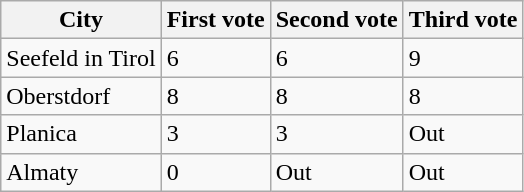<table class=wikitable>
<tr>
<th>City</th>
<th>First vote</th>
<th>Second vote</th>
<th>Third vote</th>
</tr>
<tr>
<td>Seefeld in Tirol</td>
<td>6</td>
<td>6</td>
<td>9</td>
</tr>
<tr>
<td>Oberstdorf</td>
<td>8</td>
<td>8</td>
<td>8</td>
</tr>
<tr>
<td>Planica</td>
<td>3</td>
<td>3</td>
<td>Out</td>
</tr>
<tr>
<td>Almaty</td>
<td>0</td>
<td>Out</td>
<td>Out</td>
</tr>
</table>
